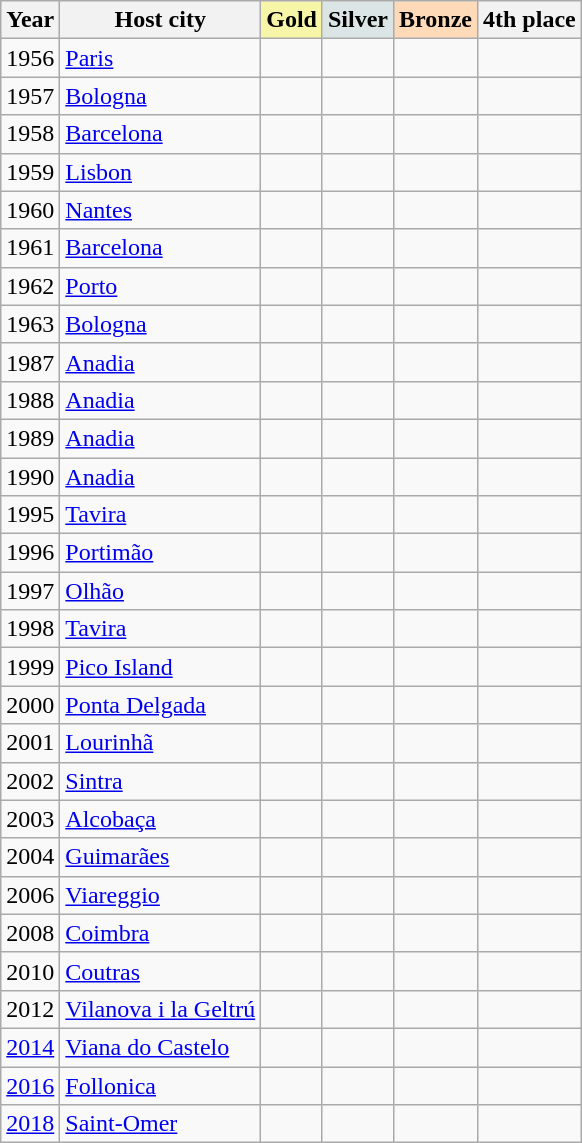<table class="wikitable sortable">
<tr>
<th>Year</th>
<th>Host city</th>
<th style="background-color: #F7F6A8;"> Gold</th>
<th style="background-color: #DCE5E5;"> Silver</th>
<th style="background-color: #FFDAB9;"> Bronze</th>
<th>4th place</th>
</tr>
<tr>
<td>1956</td>
<td> <a href='#'>Paris</a></td>
<td></td>
<td></td>
<td></td>
<td></td>
</tr>
<tr>
<td>1957</td>
<td> <a href='#'>Bologna</a></td>
<td></td>
<td></td>
<td></td>
<td></td>
</tr>
<tr>
<td>1958</td>
<td> <a href='#'>Barcelona</a></td>
<td></td>
<td></td>
<td></td>
<td></td>
</tr>
<tr>
<td>1959</td>
<td> <a href='#'>Lisbon</a></td>
<td></td>
<td></td>
<td></td>
<td></td>
</tr>
<tr>
<td>1960</td>
<td> <a href='#'>Nantes</a></td>
<td></td>
<td></td>
<td></td>
<td></td>
</tr>
<tr>
<td>1961</td>
<td> <a href='#'>Barcelona</a></td>
<td></td>
<td></td>
<td></td>
<td></td>
</tr>
<tr>
<td>1962</td>
<td> <a href='#'>Porto</a></td>
<td></td>
<td></td>
<td></td>
<td></td>
</tr>
<tr>
<td>1963</td>
<td> <a href='#'>Bologna</a></td>
<td></td>
<td></td>
<td></td>
<td></td>
</tr>
<tr>
<td>1987</td>
<td> <a href='#'>Anadia</a></td>
<td></td>
<td></td>
<td></td>
<td></td>
</tr>
<tr>
<td>1988</td>
<td> <a href='#'>Anadia</a></td>
<td></td>
<td></td>
<td></td>
<td></td>
</tr>
<tr>
<td>1989</td>
<td> <a href='#'>Anadia</a></td>
<td></td>
<td></td>
<td></td>
<td></td>
</tr>
<tr>
<td>1990</td>
<td> <a href='#'>Anadia</a></td>
<td></td>
<td></td>
<td></td>
<td></td>
</tr>
<tr>
<td>1995</td>
<td> <a href='#'>Tavira</a></td>
<td></td>
<td></td>
<td></td>
<td></td>
</tr>
<tr>
<td>1996</td>
<td> <a href='#'>Portimão</a></td>
<td></td>
<td></td>
<td></td>
<td></td>
</tr>
<tr>
<td>1997</td>
<td> <a href='#'>Olhão</a></td>
<td></td>
<td></td>
<td></td>
<td></td>
</tr>
<tr>
<td>1998</td>
<td> <a href='#'>Tavira</a></td>
<td></td>
<td></td>
<td></td>
<td></td>
</tr>
<tr>
<td>1999</td>
<td> <a href='#'>Pico Island</a></td>
<td></td>
<td></td>
<td></td>
<td></td>
</tr>
<tr>
<td>2000</td>
<td> <a href='#'>Ponta Delgada</a></td>
<td></td>
<td></td>
<td></td>
<td></td>
</tr>
<tr>
<td>2001</td>
<td> <a href='#'>Lourinhã</a></td>
<td></td>
<td></td>
<td></td>
<td></td>
</tr>
<tr>
<td>2002</td>
<td> <a href='#'>Sintra</a></td>
<td></td>
<td></td>
<td></td>
<td></td>
</tr>
<tr>
<td>2003</td>
<td> <a href='#'>Alcobaça</a></td>
<td></td>
<td></td>
<td></td>
<td></td>
</tr>
<tr>
<td>2004</td>
<td> <a href='#'>Guimarães</a></td>
<td></td>
<td></td>
<td></td>
<td></td>
</tr>
<tr>
<td>2006</td>
<td> <a href='#'>Viareggio</a></td>
<td></td>
<td></td>
<td></td>
<td></td>
</tr>
<tr>
<td>2008</td>
<td> <a href='#'>Coimbra</a></td>
<td></td>
<td></td>
<td></td>
<td></td>
</tr>
<tr>
<td>2010</td>
<td> <a href='#'>Coutras</a></td>
<td></td>
<td></td>
<td></td>
<td></td>
</tr>
<tr>
<td>2012</td>
<td> <a href='#'>Vilanova i la Geltrú</a></td>
<td></td>
<td></td>
<td></td>
<td></td>
</tr>
<tr>
<td><a href='#'>2014</a></td>
<td> <a href='#'>Viana do Castelo</a></td>
<td></td>
<td></td>
<td></td>
<td></td>
</tr>
<tr>
<td><a href='#'>2016</a></td>
<td> <a href='#'>Follonica</a></td>
<td></td>
<td></td>
<td></td>
<td></td>
</tr>
<tr>
<td><a href='#'>2018</a></td>
<td> <a href='#'>Saint-Omer</a></td>
<td></td>
<td></td>
<td></td>
<td></td>
</tr>
</table>
